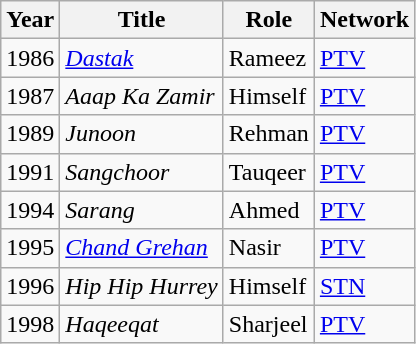<table class="wikitable sortable plainrowheaders">
<tr style="text-align:center;">
<th scope="col">Year</th>
<th scope="col">Title</th>
<th scope="col">Role</th>
<th scope="col">Network</th>
</tr>
<tr>
<td>1986</td>
<td><em><a href='#'>Dastak</a></em></td>
<td>Rameez</td>
<td><a href='#'>PTV</a></td>
</tr>
<tr>
<td>1987</td>
<td><em>Aaap Ka Zamir</em></td>
<td>Himself</td>
<td><a href='#'>PTV</a></td>
</tr>
<tr>
<td>1989</td>
<td><em>Junoon</em></td>
<td>Rehman</td>
<td><a href='#'>PTV</a></td>
</tr>
<tr>
<td>1991</td>
<td><em>Sangchoor</em></td>
<td>Tauqeer</td>
<td><a href='#'>PTV</a></td>
</tr>
<tr>
<td>1994</td>
<td><em>Sarang</em></td>
<td>Ahmed</td>
<td><a href='#'>PTV</a></td>
</tr>
<tr>
<td>1995</td>
<td><em><a href='#'>Chand Grehan</a></em></td>
<td>Nasir</td>
<td><a href='#'>PTV</a></td>
</tr>
<tr>
<td>1996</td>
<td><em>Hip Hip Hurrey</em></td>
<td>Himself</td>
<td><a href='#'>STN</a></td>
</tr>
<tr>
<td>1998</td>
<td><em>Haqeeqat</em></td>
<td>Sharjeel</td>
<td><a href='#'>PTV</a></td>
</tr>
</table>
